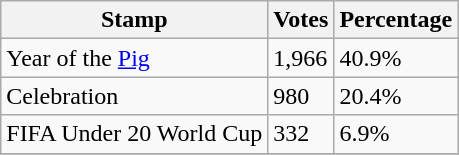<table class="wikitable sortable">
<tr>
<th>Stamp</th>
<th>Votes</th>
<th>Percentage</th>
</tr>
<tr>
<td>Year of the <a href='#'>Pig</a></td>
<td>1,966</td>
<td>40.9%</td>
</tr>
<tr>
<td>Celebration</td>
<td>980</td>
<td>20.4%</td>
</tr>
<tr>
<td>FIFA Under 20 World Cup</td>
<td>332</td>
<td>6.9%</td>
</tr>
<tr>
</tr>
</table>
